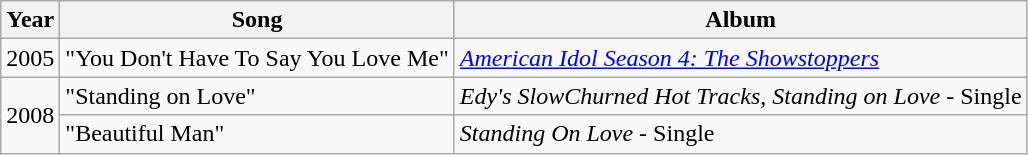<table class="wikitable">
<tr>
<th>Year</th>
<th>Song</th>
<th>Album</th>
</tr>
<tr>
<td>2005</td>
<td>"You Don't Have To Say You Love Me"</td>
<td><em><a href='#'>American Idol Season 4: The Showstoppers</a></em></td>
</tr>
<tr>
<td rowspan="2">2008</td>
<td>"Standing on Love"</td>
<td><em>Edy's SlowChurned Hot Tracks</em>, <em>Standing on Love</em> - Single</td>
</tr>
<tr>
<td>"Beautiful Man"</td>
<td><em>Standing On Love</em> - Single</td>
</tr>
</table>
